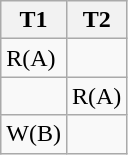<table class="wikitable">
<tr>
<th>T1</th>
<th>T2</th>
</tr>
<tr>
<td>R(A)</td>
<td></td>
</tr>
<tr>
<td></td>
<td>R(A)</td>
</tr>
<tr>
<td>W(B)</td>
<td></td>
</tr>
</table>
